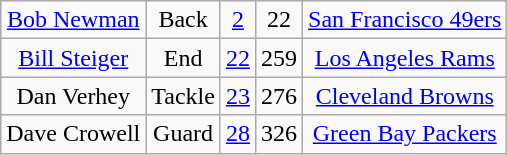<table class=wikitable style="text-align:center">
<tr>
<td><a href='#'>Bob Newman</a></td>
<td>Back</td>
<td><a href='#'>2</a></td>
<td>22</td>
<td><a href='#'>San Francisco 49ers</a></td>
</tr>
<tr>
<td><a href='#'>Bill Steiger</a></td>
<td>End</td>
<td><a href='#'>22</a></td>
<td>259</td>
<td><a href='#'>Los Angeles Rams</a></td>
</tr>
<tr>
<td>Dan Verhey</td>
<td>Tackle</td>
<td><a href='#'>23</a></td>
<td>276</td>
<td><a href='#'>Cleveland Browns</a></td>
</tr>
<tr>
<td>Dave Crowell</td>
<td>Guard</td>
<td><a href='#'>28</a></td>
<td>326</td>
<td><a href='#'>Green Bay Packers</a></td>
</tr>
</table>
